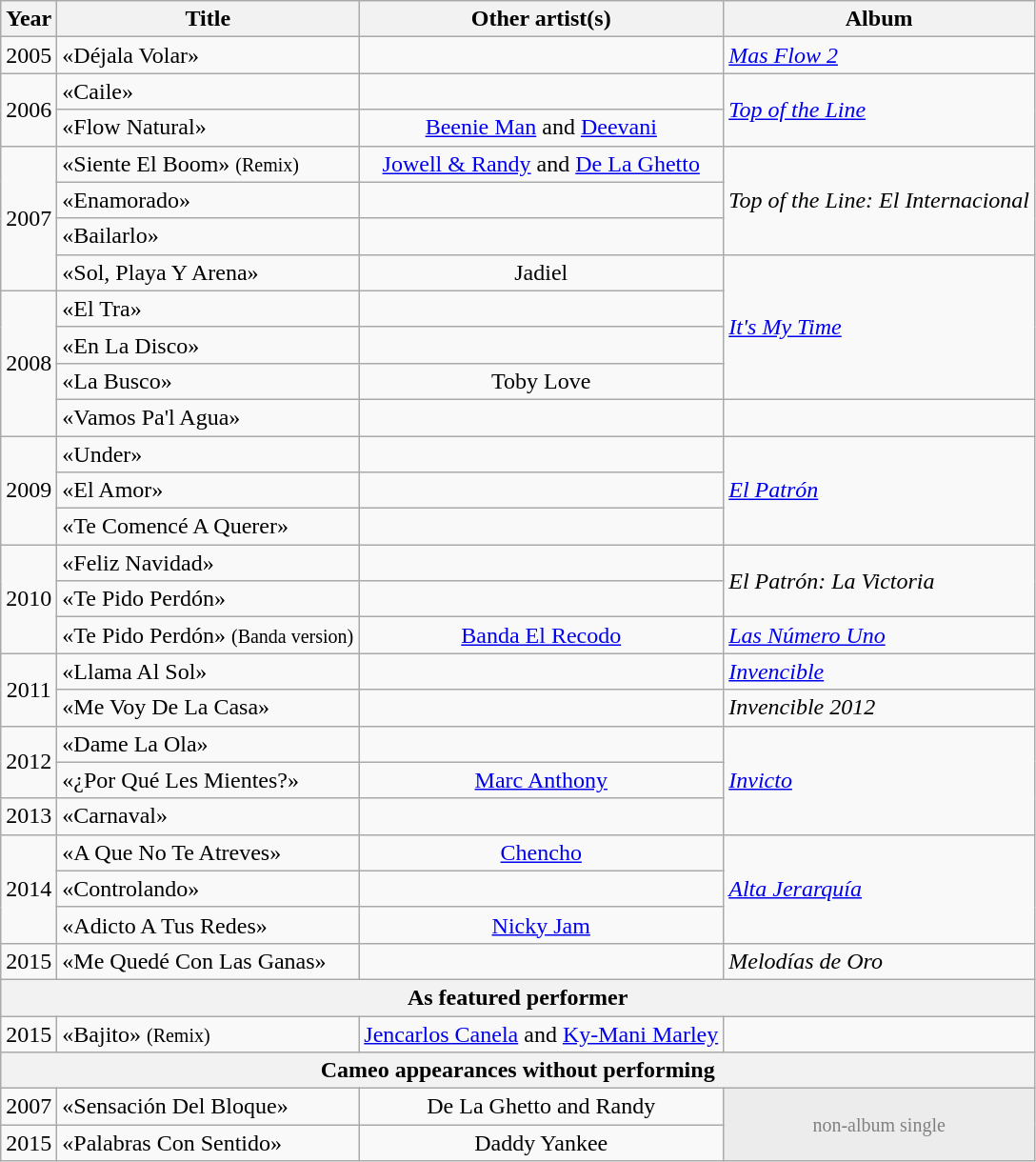<table class="wikitable">
<tr>
<th align="center">Year</th>
<th align="center">Title</th>
<th align="center">Other artist(s)</th>
<th align="center">Album</th>
</tr>
<tr>
<td align="center">2005</td>
<td>«Déjala Volar»</td>
<td align="center"></td>
<td><em><a href='#'>Mas Flow 2</a></em></td>
</tr>
<tr>
<td align="center" rowspan="2">2006</td>
<td>«Caile»</td>
<td align="center"></td>
<td rowspan="2"><em><a href='#'>Top of the Line</a></em></td>
</tr>
<tr>
<td>«Flow Natural»</td>
<td align="center"><a href='#'>Beenie Man</a> and <a href='#'>Deevani</a></td>
</tr>
<tr>
<td align="center" rowspan="4">2007</td>
<td>«Siente El Boom» <small>(Remix)</small></td>
<td align="center"><a href='#'>Jowell & Randy</a> and <a href='#'>De La Ghetto</a></td>
<td rowspan="3"><em>Top of the Line: El Internacional</em></td>
</tr>
<tr>
<td>«Enamorado»</td>
<td align="center"></td>
</tr>
<tr>
<td>«Bailarlo»</td>
<td align="center"></td>
</tr>
<tr>
<td>«Sol, Playa Y Arena»</td>
<td align="center">Jadiel</td>
<td rowspan="4"><em><a href='#'>It's My Time</a></em></td>
</tr>
<tr>
<td align="center" rowspan="4">2008</td>
<td>«El Tra»</td>
<td align="center"></td>
</tr>
<tr>
<td>«En La Disco»</td>
<td align="center"></td>
</tr>
<tr>
<td>«La Busco»</td>
<td align="center">Toby Love</td>
</tr>
<tr>
<td>«Vamos Pa'l Agua»</td>
<td align="center"></td>
<td></td>
</tr>
<tr>
<td align="center" rowspan="3">2009</td>
<td>«Under»</td>
<td align="center"></td>
<td rowspan="3"><em><a href='#'>El Patrón</a></em></td>
</tr>
<tr>
<td>«El Amor»</td>
<td align="center"></td>
</tr>
<tr>
<td>«Te Comencé A Querer»</td>
<td align="center"></td>
</tr>
<tr>
<td align="center" rowspan="3">2010</td>
<td>«Feliz Navidad»</td>
<td align="center"></td>
<td rowspan="2"><em>El Patrón: La Victoria</em></td>
</tr>
<tr>
<td>«Te Pido Perdón»</td>
<td align="center"></td>
</tr>
<tr>
<td>«Te Pido Perdón» <small>(Banda version)</small></td>
<td align="center"><a href='#'>Banda El Recodo</a></td>
<td><em><a href='#'>Las Número Uno</a></em></td>
</tr>
<tr>
<td align="center" rowspan="2">2011</td>
<td>«Llama Al Sol»</td>
<td align="center"></td>
<td><em><a href='#'>Invencible</a></em></td>
</tr>
<tr>
<td>«Me Voy De La Casa»</td>
<td align="center"></td>
<td><em>Invencible 2012</em></td>
</tr>
<tr>
<td align="center" rowspan="2">2012</td>
<td>«Dame La Ola»</td>
<td align="center"></td>
<td rowspan="3"><em><a href='#'>Invicto</a></em></td>
</tr>
<tr>
<td>«¿Por Qué Les Mientes?»</td>
<td align="center"><a href='#'>Marc Anthony</a></td>
</tr>
<tr>
<td align="center">2013</td>
<td>«Carnaval»</td>
<td align="center"></td>
</tr>
<tr>
<td align="center" rowspan="3">2014</td>
<td>«A Que No Te Atreves»</td>
<td align="center"><a href='#'>Chencho</a></td>
<td rowspan="3"><em><a href='#'>Alta Jerarquía</a></em></td>
</tr>
<tr>
<td>«Controlando»</td>
<td align="center"></td>
</tr>
<tr>
<td>«Adicto A Tus Redes»</td>
<td align="center"><a href='#'>Nicky Jam</a></td>
</tr>
<tr>
<td align="center">2015</td>
<td>«Me Quedé Con Las Ganas»</td>
<td align="center"></td>
<td><em>Melodías de Oro</em></td>
</tr>
<tr>
<th colspan="4">As featured performer</th>
</tr>
<tr>
<td align="center">2015</td>
<td>«Bajito» <small>(Remix)</small></td>
<td align="center"><a href='#'>Jencarlos Canela</a> and <a href='#'>Ky-Mani Marley</a></td>
<td></td>
</tr>
<tr>
<th colspan="4">Cameo appearances without performing</th>
</tr>
<tr>
<td align="center">2007</td>
<td>«Sensación Del Bloque»</td>
<td align="center">De La Ghetto and Randy</td>
<td style="background: #ececec; color: grey; vertical-align: middle; text-align: center; " class="table-na" rowspan="2"><small>non-album single</small></td>
</tr>
<tr>
<td align="center">2015</td>
<td>«Palabras Con Sentido»</td>
<td align="center">Daddy Yankee</td>
</tr>
</table>
